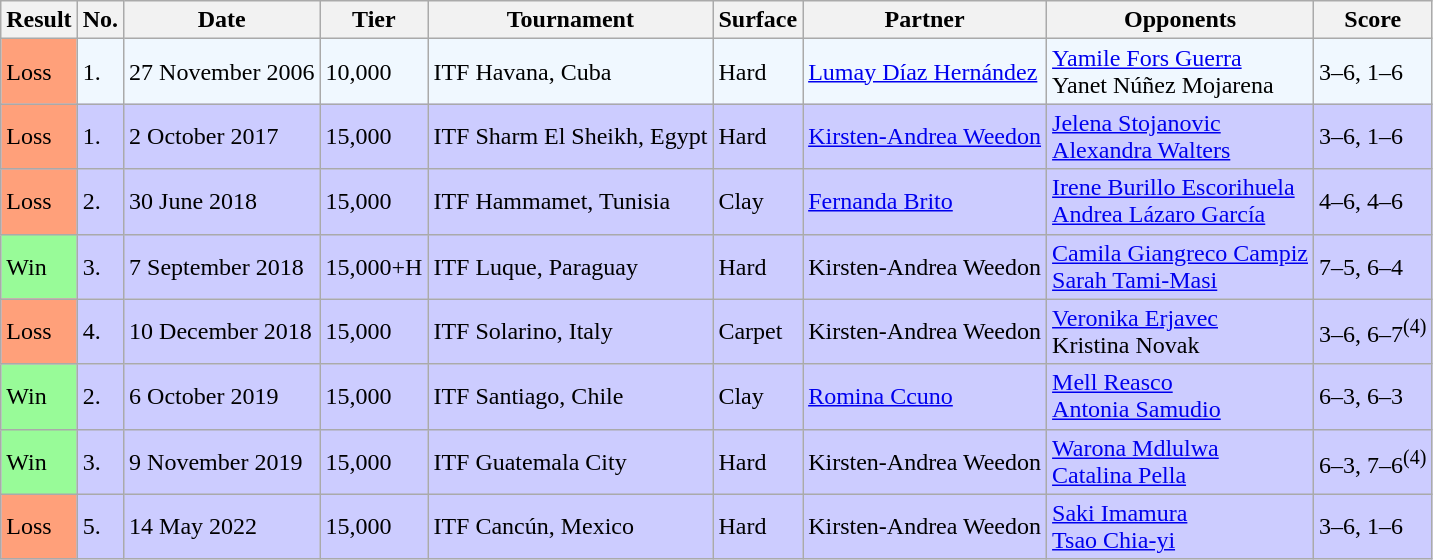<table class="sortable wikitable">
<tr>
<th>Result</th>
<th class="unsortable">No.</th>
<th>Date</th>
<th>Tier</th>
<th>Tournament</th>
<th>Surface</th>
<th>Partner</th>
<th>Opponents</th>
<th class="unsortable">Score</th>
</tr>
<tr style="background:#f0f8ff;">
<td style="background:#ffa07a;">Loss</td>
<td>1.</td>
<td>27 November 2006</td>
<td>10,000</td>
<td>ITF Havana, Cuba</td>
<td>Hard</td>
<td> <a href='#'>Lumay Díaz Hernández</a></td>
<td> <a href='#'>Yamile Fors Guerra</a> <br>  Yanet Núñez Mojarena</td>
<td>3–6, 1–6</td>
</tr>
<tr style="background:#ccccff;">
<td style="background:#ffa07a;">Loss</td>
<td>1.</td>
<td>2 October 2017</td>
<td>15,000</td>
<td>ITF Sharm El Sheikh, Egypt</td>
<td>Hard</td>
<td> <a href='#'>Kirsten-Andrea Weedon</a></td>
<td> <a href='#'>Jelena Stojanovic</a> <br>  <a href='#'>Alexandra Walters</a></td>
<td>3–6, 1–6</td>
</tr>
<tr style="background:#ccccff;">
<td style="background:#ffa07a;">Loss</td>
<td>2.</td>
<td>30 June 2018</td>
<td>15,000</td>
<td>ITF Hammamet, Tunisia</td>
<td>Clay</td>
<td> <a href='#'>Fernanda Brito</a></td>
<td> <a href='#'>Irene Burillo Escorihuela</a> <br>  <a href='#'>Andrea Lázaro García</a></td>
<td>4–6, 4–6</td>
</tr>
<tr style="background:#ccccff;">
<td style="background:#98fb98;">Win</td>
<td>3.</td>
<td>7 September 2018</td>
<td>15,000+H</td>
<td>ITF Luque, Paraguay</td>
<td>Hard</td>
<td> Kirsten-Andrea Weedon</td>
<td> <a href='#'>Camila Giangreco Campiz</a> <br>  <a href='#'>Sarah Tami-Masi</a></td>
<td>7–5, 6–4</td>
</tr>
<tr style="background:#ccccff;">
<td style="background:#ffa07a;">Loss</td>
<td>4.</td>
<td>10 December 2018</td>
<td>15,000</td>
<td>ITF Solarino, Italy</td>
<td>Carpet</td>
<td> Kirsten-Andrea Weedon</td>
<td> <a href='#'>Veronika Erjavec</a> <br>  Kristina Novak</td>
<td>3–6, 6–7<sup>(4)</sup></td>
</tr>
<tr style="background:#ccccff;">
<td style="background:#98fb98;">Win</td>
<td>2.</td>
<td>6 October 2019</td>
<td>15,000</td>
<td>ITF Santiago, Chile</td>
<td>Clay</td>
<td> <a href='#'>Romina Ccuno</a></td>
<td> <a href='#'>Mell Reasco</a> <br>  <a href='#'>Antonia Samudio</a></td>
<td>6–3, 6–3</td>
</tr>
<tr style="background:#ccccff;">
<td style="background:#98fb98;">Win</td>
<td>3.</td>
<td>9 November 2019</td>
<td>15,000</td>
<td>ITF Guatemala City</td>
<td>Hard</td>
<td> Kirsten-Andrea Weedon</td>
<td> <a href='#'>Warona Mdlulwa</a> <br>  <a href='#'>Catalina Pella</a></td>
<td>6–3, 7–6<sup>(4)</sup></td>
</tr>
<tr style="background:#ccccff;">
<td style="background:#ffa07a;">Loss</td>
<td>5.</td>
<td>14 May 2022</td>
<td>15,000</td>
<td>ITF Cancún, Mexico</td>
<td>Hard</td>
<td> Kirsten-Andrea Weedon</td>
<td> <a href='#'>Saki Imamura</a> <br>  <a href='#'>Tsao Chia-yi</a></td>
<td>3–6, 1–6</td>
</tr>
</table>
